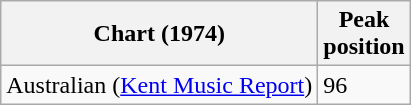<table class="wikitable sortable plainrowheaders">
<tr>
<th scope="col">Chart (1974)</th>
<th scope="col">Peak<br>position</th>
</tr>
<tr>
<td>Australian (<a href='#'>Kent Music Report</a>)</td>
<td>96</td>
</tr>
</table>
